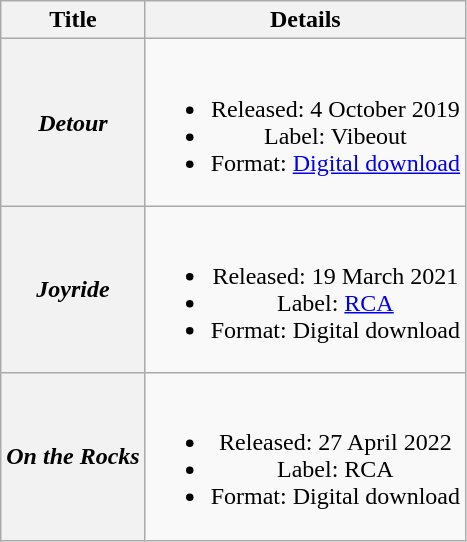<table class="wikitable plainrowheaders" style="text-align:center">
<tr>
<th scope="col">Title</th>
<th scope="col">Details</th>
</tr>
<tr>
<th scope="row"><em>Detour</em></th>
<td><br><ul><li>Released: 4 October 2019</li><li>Label: Vibeout</li><li>Format: <a href='#'>Digital download</a></li></ul></td>
</tr>
<tr>
<th scope="row"><em>Joyride</em></th>
<td><br><ul><li>Released: 19 March 2021</li><li>Label: <a href='#'>RCA</a></li><li>Format: Digital download</li></ul></td>
</tr>
<tr>
<th scope="row"><em>On the Rocks</em></th>
<td><br><ul><li>Released: 27 April 2022</li><li>Label: RCA</li><li>Format: Digital download</li></ul></td>
</tr>
</table>
